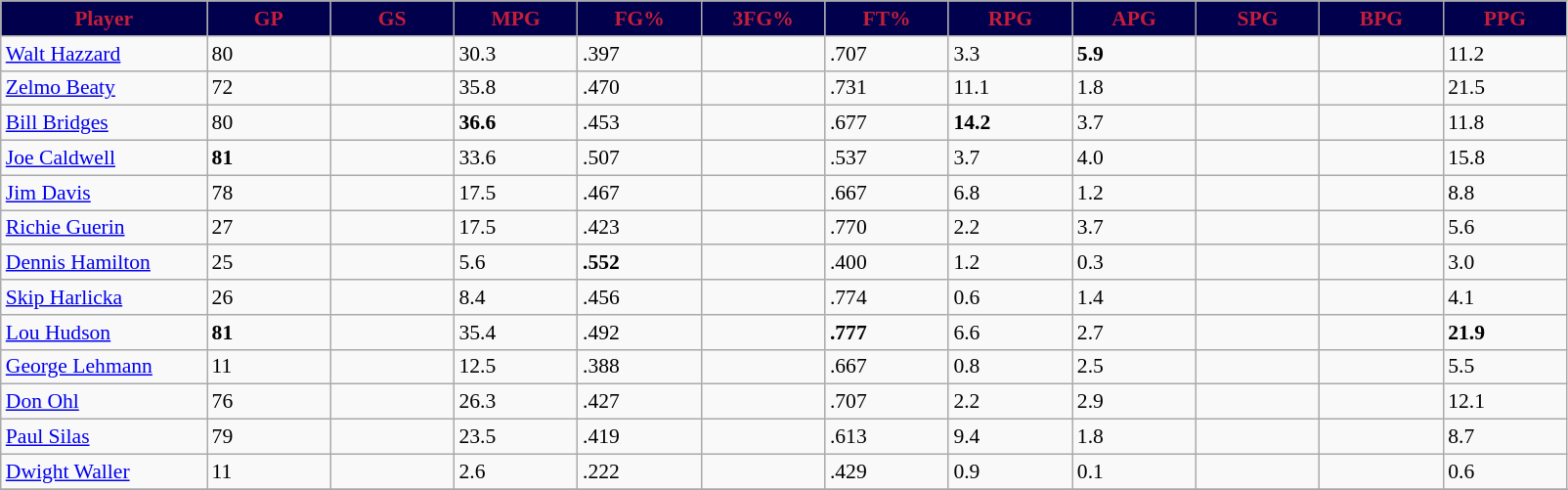<table class="wikitable sortable" style="font-size: 90%">
<tr>
<th style="background:#00004d;color:#C41E3A;" width="10%">Player</th>
<th style="background:#00004d;color:#C41E3A;" width="6%">GP</th>
<th style="background:#00004d;color:#C41E3A;" width="6%">GS</th>
<th style="background:#00004d;color:#C41E3A;" width="6%">MPG</th>
<th style="background:#00004d;color:#C41E3A;" width="6%">FG%</th>
<th style="background:#00004d;color:#C41E3A;" width="6%">3FG%</th>
<th style="background:#00004d;color:#C41E3A;" width="6%">FT%</th>
<th style="background:#00004d;color:#C41E3A;" width="6%">RPG</th>
<th style="background:#00004d;color:#C41E3A;" width="6%">APG</th>
<th style="background:#00004d;color:#C41E3A;" width="6%">SPG</th>
<th style="background:#00004d;color:#C41E3A;" width="6%">BPG</th>
<th style="background:#00004d;color:#C41E3A;" width="6%">PPG</th>
</tr>
<tr>
<td><a href='#'>Walt Hazzard</a></td>
<td>80</td>
<td></td>
<td>30.3</td>
<td>.397</td>
<td></td>
<td>.707</td>
<td>3.3</td>
<td><strong>5.9</strong></td>
<td></td>
<td></td>
<td>11.2</td>
</tr>
<tr>
<td><a href='#'>Zelmo Beaty</a></td>
<td>72</td>
<td></td>
<td>35.8</td>
<td>.470</td>
<td></td>
<td>.731</td>
<td>11.1</td>
<td>1.8</td>
<td></td>
<td></td>
<td>21.5</td>
</tr>
<tr>
<td><a href='#'>Bill Bridges</a></td>
<td>80</td>
<td></td>
<td><strong>36.6</strong></td>
<td>.453</td>
<td></td>
<td>.677</td>
<td><strong>14.2</strong></td>
<td>3.7</td>
<td></td>
<td></td>
<td>11.8</td>
</tr>
<tr>
<td><a href='#'>Joe Caldwell</a></td>
<td><strong>81</strong></td>
<td></td>
<td>33.6</td>
<td>.507</td>
<td></td>
<td>.537</td>
<td>3.7</td>
<td>4.0</td>
<td></td>
<td></td>
<td>15.8</td>
</tr>
<tr>
<td><a href='#'>Jim Davis</a></td>
<td>78</td>
<td></td>
<td>17.5</td>
<td>.467</td>
<td></td>
<td>.667</td>
<td>6.8</td>
<td>1.2</td>
<td></td>
<td></td>
<td>8.8</td>
</tr>
<tr>
<td><a href='#'>Richie Guerin</a></td>
<td>27</td>
<td></td>
<td>17.5</td>
<td>.423</td>
<td></td>
<td>.770</td>
<td>2.2</td>
<td>3.7</td>
<td></td>
<td></td>
<td>5.6</td>
</tr>
<tr>
<td><a href='#'>Dennis Hamilton</a></td>
<td>25</td>
<td></td>
<td>5.6</td>
<td><strong>.552</strong></td>
<td></td>
<td>.400</td>
<td>1.2</td>
<td>0.3</td>
<td></td>
<td></td>
<td>3.0</td>
</tr>
<tr>
<td><a href='#'>Skip Harlicka</a></td>
<td>26</td>
<td></td>
<td>8.4</td>
<td>.456</td>
<td></td>
<td>.774</td>
<td>0.6</td>
<td>1.4</td>
<td></td>
<td></td>
<td>4.1</td>
</tr>
<tr>
<td><a href='#'>Lou Hudson</a></td>
<td><strong>81</strong></td>
<td></td>
<td>35.4</td>
<td>.492</td>
<td></td>
<td><strong>.777</strong></td>
<td>6.6</td>
<td>2.7</td>
<td></td>
<td></td>
<td><strong>21.9</strong></td>
</tr>
<tr>
<td><a href='#'>George Lehmann</a></td>
<td>11</td>
<td></td>
<td>12.5</td>
<td>.388</td>
<td></td>
<td>.667</td>
<td>0.8</td>
<td>2.5</td>
<td></td>
<td></td>
<td>5.5</td>
</tr>
<tr>
<td><a href='#'>Don Ohl</a></td>
<td>76</td>
<td></td>
<td>26.3</td>
<td>.427</td>
<td></td>
<td>.707</td>
<td>2.2</td>
<td>2.9</td>
<td></td>
<td></td>
<td>12.1</td>
</tr>
<tr>
<td><a href='#'>Paul Silas</a></td>
<td>79</td>
<td></td>
<td>23.5</td>
<td>.419</td>
<td></td>
<td>.613</td>
<td>9.4</td>
<td>1.8</td>
<td></td>
<td></td>
<td>8.7</td>
</tr>
<tr>
<td><a href='#'>Dwight Waller</a></td>
<td>11</td>
<td></td>
<td>2.6</td>
<td>.222</td>
<td></td>
<td>.429</td>
<td>0.9</td>
<td>0.1</td>
<td></td>
<td></td>
<td>0.6</td>
</tr>
<tr>
</tr>
</table>
